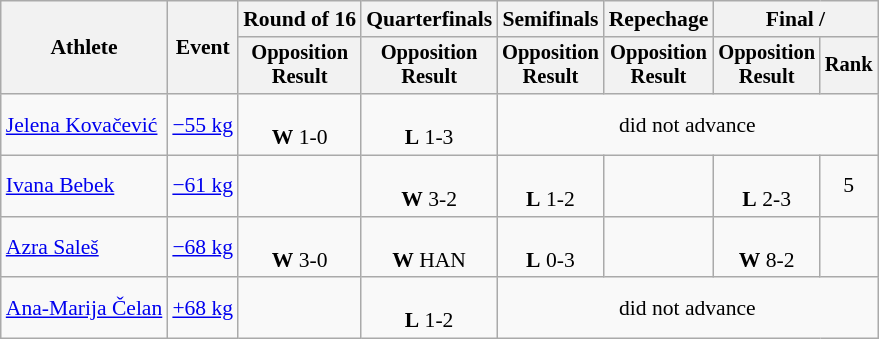<table class="wikitable" style="font-size:90%">
<tr>
<th rowspan="2">Athlete</th>
<th rowspan="2">Event</th>
<th>Round of 16</th>
<th>Quarterfinals</th>
<th>Semifinals</th>
<th>Repechage</th>
<th colspan=2>Final / </th>
</tr>
<tr style="font-size:95%">
<th>Opposition<br>Result</th>
<th>Opposition<br>Result</th>
<th>Opposition<br>Result</th>
<th>Opposition<br>Result</th>
<th>Opposition<br>Result</th>
<th>Rank</th>
</tr>
<tr align=center>
<td align=left><a href='#'>Jelena Kovačević</a></td>
<td align=left><a href='#'>−55 kg</a></td>
<td><br><strong>W</strong> 1-0</td>
<td><br><strong>L</strong> 1-3</td>
<td colspan=4>did not advance</td>
</tr>
<tr align=center>
<td align=left><a href='#'>Ivana Bebek</a></td>
<td align=left><a href='#'>−61 kg</a></td>
<td></td>
<td><br><strong>W</strong> 3-2</td>
<td><br><strong>L</strong> 1-2</td>
<td></td>
<td><br><strong>L</strong> 2-3</td>
<td>5</td>
</tr>
<tr align=center>
<td align=left><a href='#'>Azra Saleš</a></td>
<td align=left><a href='#'>−68 kg</a></td>
<td><br><strong>W</strong> 3-0</td>
<td><br><strong>W</strong> HAN</td>
<td><br><strong>L</strong> 0-3</td>
<td></td>
<td><br><strong>W</strong> 8-2</td>
<td></td>
</tr>
<tr align=center>
<td align=left><a href='#'>Ana-Marija Čelan</a></td>
<td align=left><a href='#'>+68 kg</a></td>
<td></td>
<td><br><strong>L</strong> 1-2</td>
<td colspan=4>did not advance</td>
</tr>
</table>
